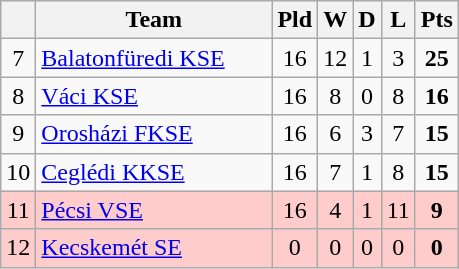<table class="wikitable sortable" style="text-align:center">
<tr>
<th></th>
<th width="150">Team</th>
<th>Pld</th>
<th>W</th>
<th>D</th>
<th>L</th>
<th>Pts</th>
</tr>
<tr style=>
<td>7</td>
<td align=left><a href='#'>Balatonfüredi KSE</a></td>
<td>16</td>
<td>12</td>
<td>1</td>
<td>3</td>
<td><strong>25</strong></td>
</tr>
<tr style=>
<td>8</td>
<td align=left><a href='#'>Váci KSE</a></td>
<td>16</td>
<td>8</td>
<td>0</td>
<td>8</td>
<td><strong>16</strong></td>
</tr>
<tr style=>
<td>9</td>
<td align=left><a href='#'>Orosházi FKSE</a></td>
<td>16</td>
<td>6</td>
<td>3</td>
<td>7</td>
<td><strong>15</strong></td>
</tr>
<tr style=>
<td>10</td>
<td align=left><a href='#'>Ceglédi KKSE</a></td>
<td>16</td>
<td>7</td>
<td>1</td>
<td>8</td>
<td><strong>15</strong></td>
</tr>
<tr style="background: #FFCCCC;">
<td>11</td>
<td align=left><a href='#'>Pécsi VSE</a></td>
<td>16</td>
<td>4</td>
<td>1</td>
<td>11</td>
<td><strong>9</strong></td>
</tr>
<tr style="background: #FFCCCC;">
<td>12</td>
<td align=left><a href='#'>Kecskemét SE</a></td>
<td>0</td>
<td>0</td>
<td>0</td>
<td>0</td>
<td><strong>0</strong></td>
</tr>
</table>
